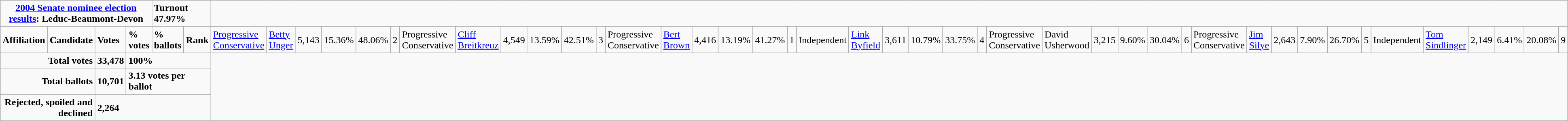<table class="wikitable">
<tr>
<td colspan="5" align=center><strong><a href='#'>2004 Senate nominee election results</a>: Leduc-Beaumont-Devon</strong></td>
<td colspan="2"><span><strong>Turnout 47.97%</strong></span></td>
</tr>
<tr>
<td colspan="2"><strong>Affiliation</strong></td>
<td><strong>Candidate</strong></td>
<td><strong>Votes</strong></td>
<td><strong>% votes</strong></td>
<td><strong>% ballots</strong></td>
<td><strong>Rank</strong><br></td>
<td><a href='#'>Progressive Conservative</a></td>
<td><a href='#'>Betty Unger</a></td>
<td>5,143</td>
<td>15.36%</td>
<td>48.06%</td>
<td>2<br></td>
<td>Progressive Conservative</td>
<td><a href='#'>Cliff Breitkreuz</a></td>
<td>4,549</td>
<td>13.59%</td>
<td>42.51%</td>
<td>3<br></td>
<td>Progressive Conservative</td>
<td><a href='#'>Bert Brown</a></td>
<td>4,416</td>
<td>13.19%</td>
<td>41.27%</td>
<td>1<br></td>
<td>Independent</td>
<td><a href='#'>Link Byfield</a></td>
<td>3,611</td>
<td>10.79%</td>
<td>33.75%</td>
<td>4<br></td>
<td>Progressive Conservative</td>
<td>David Usherwood</td>
<td>3,215</td>
<td>9.60%</td>
<td>30.04%</td>
<td>6<br>
</td>
<td>Progressive Conservative</td>
<td><a href='#'>Jim Silye</a></td>
<td>2,643</td>
<td>7.90%</td>
<td>26.70%</td>
<td>5<br>

</td>
<td>Independent</td>
<td><a href='#'>Tom Sindlinger</a></td>
<td>2,149</td>
<td>6.41%</td>
<td>20.08%</td>
<td>9</td>
</tr>
<tr>
<td colspan="3" align="right"><strong>Total votes</strong></td>
<td><strong>33,478</strong></td>
<td colspan="3"><strong>100%</strong></td>
</tr>
<tr>
<td colspan="3" align="right"><strong>Total ballots</strong></td>
<td><strong>10,701</strong></td>
<td colspan="3"><strong>3.13 votes per ballot</strong></td>
</tr>
<tr>
<td colspan="3" align="right"><strong>Rejected, spoiled and declined</strong></td>
<td colspan="4"><strong>2,264</strong></td>
</tr>
</table>
